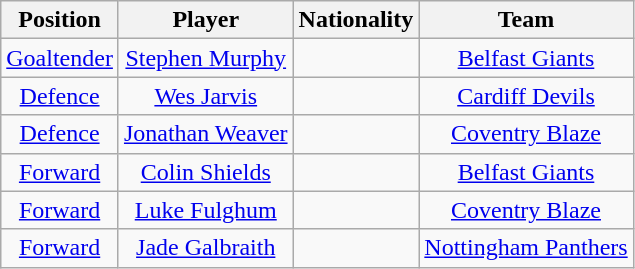<table class="wikitable">
<tr>
<th>Position</th>
<th>Player</th>
<th>Nationality</th>
<th>Team</th>
</tr>
<tr align="center">
<td><a href='#'>Goaltender</a></td>
<td><a href='#'>Stephen Murphy</a></td>
<td></td>
<td><a href='#'>Belfast Giants</a></td>
</tr>
<tr align="center">
<td><a href='#'>Defence</a></td>
<td><a href='#'>Wes Jarvis</a></td>
<td></td>
<td><a href='#'>Cardiff Devils</a></td>
</tr>
<tr align="center">
<td><a href='#'>Defence</a></td>
<td><a href='#'>Jonathan Weaver</a></td>
<td></td>
<td><a href='#'>Coventry Blaze</a></td>
</tr>
<tr align="center">
<td><a href='#'>Forward</a></td>
<td><a href='#'>Colin Shields</a></td>
<td></td>
<td><a href='#'>Belfast Giants</a></td>
</tr>
<tr align="center">
<td><a href='#'>Forward</a></td>
<td><a href='#'>Luke Fulghum</a></td>
<td></td>
<td><a href='#'>Coventry Blaze</a></td>
</tr>
<tr align="center">
<td><a href='#'>Forward</a></td>
<td><a href='#'>Jade Galbraith</a></td>
<td></td>
<td><a href='#'>Nottingham Panthers</a></td>
</tr>
</table>
